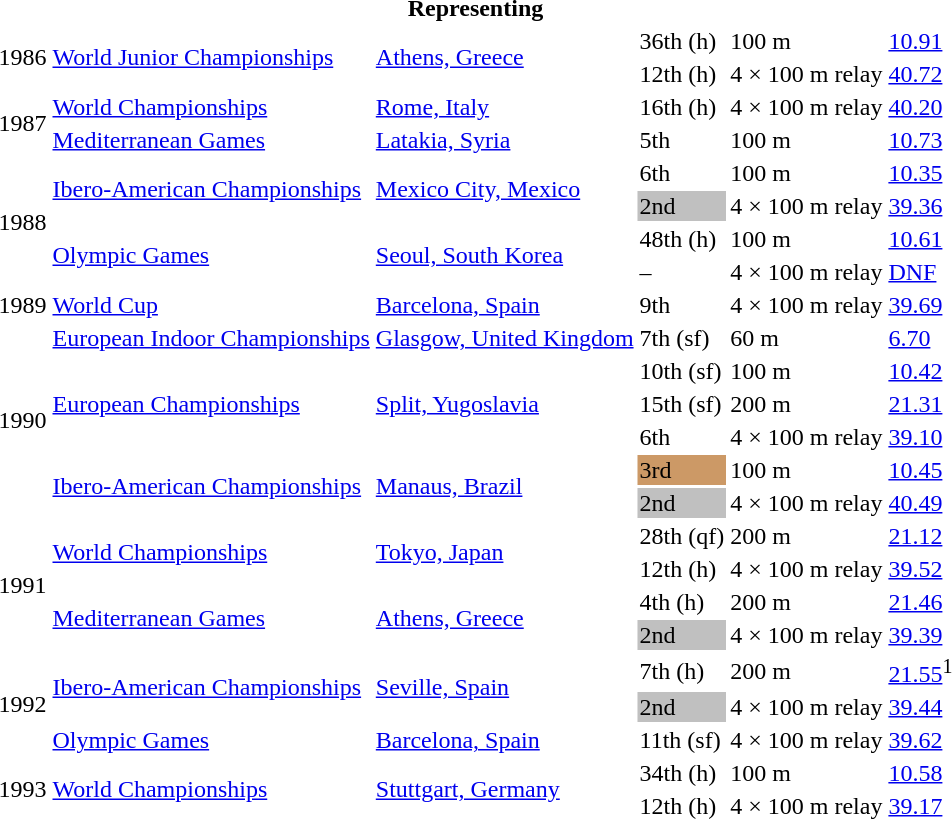<table>
<tr>
<th colspan="6">Representing </th>
</tr>
<tr>
<td rowspan=2>1986</td>
<td rowspan=2><a href='#'>World Junior Championships</a></td>
<td rowspan=2><a href='#'>Athens, Greece</a></td>
<td>36th (h)</td>
<td>100 m</td>
<td><a href='#'>10.91</a></td>
</tr>
<tr>
<td>12th (h)</td>
<td>4 × 100 m relay</td>
<td><a href='#'>40.72</a></td>
</tr>
<tr>
<td rowspan=2>1987</td>
<td><a href='#'>World Championships</a></td>
<td><a href='#'>Rome, Italy</a></td>
<td>16th (h)</td>
<td>4 × 100 m relay</td>
<td><a href='#'>40.20</a></td>
</tr>
<tr>
<td><a href='#'>Mediterranean Games</a></td>
<td><a href='#'>Latakia, Syria</a></td>
<td>5th</td>
<td>100 m</td>
<td><a href='#'>10.73</a></td>
</tr>
<tr>
<td rowspan=4>1988</td>
<td rowspan=2><a href='#'>Ibero-American Championships</a></td>
<td rowspan=2><a href='#'>Mexico City, Mexico</a></td>
<td>6th</td>
<td>100 m</td>
<td><a href='#'>10.35</a></td>
</tr>
<tr>
<td bgcolor=silver>2nd</td>
<td>4 × 100 m relay</td>
<td><a href='#'>39.36</a></td>
</tr>
<tr>
<td rowspan=2><a href='#'>Olympic Games</a></td>
<td rowspan=2><a href='#'>Seoul, South Korea</a></td>
<td>48th (h)</td>
<td>100 m</td>
<td><a href='#'>10.61</a></td>
</tr>
<tr>
<td>–</td>
<td>4 × 100 m relay</td>
<td><a href='#'>DNF</a></td>
</tr>
<tr>
<td>1989</td>
<td><a href='#'>World Cup</a></td>
<td><a href='#'>Barcelona, Spain</a></td>
<td>9th</td>
<td>4 × 100 m relay</td>
<td><a href='#'>39.69</a></td>
</tr>
<tr>
<td rowspan=6>1990</td>
<td><a href='#'>European Indoor Championships</a></td>
<td><a href='#'>Glasgow, United Kingdom</a></td>
<td>7th (sf)</td>
<td>60 m</td>
<td><a href='#'>6.70</a></td>
</tr>
<tr>
<td rowspan=3><a href='#'>European Championships</a></td>
<td rowspan=3><a href='#'>Split, Yugoslavia</a></td>
<td>10th (sf)</td>
<td>100 m</td>
<td><a href='#'>10.42</a></td>
</tr>
<tr>
<td>15th (sf)</td>
<td>200 m</td>
<td><a href='#'>21.31</a></td>
</tr>
<tr>
<td>6th</td>
<td>4 × 100 m relay</td>
<td><a href='#'>39.10</a></td>
</tr>
<tr>
<td rowspan=2><a href='#'>Ibero-American Championships</a></td>
<td rowspan=2><a href='#'>Manaus, Brazil</a></td>
<td bgcolor=cc9966>3rd</td>
<td>100 m</td>
<td><a href='#'>10.45</a></td>
</tr>
<tr>
<td bgcolor=silver>2nd</td>
<td>4 × 100 m relay</td>
<td><a href='#'>40.49</a></td>
</tr>
<tr>
<td rowspan=4>1991</td>
<td rowspan=2><a href='#'>World Championships</a></td>
<td rowspan=2><a href='#'>Tokyo, Japan</a></td>
<td>28th (qf)</td>
<td>200 m</td>
<td><a href='#'>21.12</a></td>
</tr>
<tr>
<td>12th (h)</td>
<td>4 × 100 m relay</td>
<td><a href='#'>39.52</a></td>
</tr>
<tr>
<td rowspan=2><a href='#'>Mediterranean Games</a></td>
<td rowspan=2><a href='#'>Athens, Greece</a></td>
<td>4th (h)</td>
<td>200 m</td>
<td><a href='#'>21.46</a></td>
</tr>
<tr>
<td bgcolor=silver>2nd</td>
<td>4 × 100 m relay</td>
<td><a href='#'>39.39</a></td>
</tr>
<tr>
<td rowspan=3>1992</td>
<td rowspan=2><a href='#'>Ibero-American Championships</a></td>
<td rowspan=2><a href='#'>Seville, Spain</a></td>
<td>7th (h)</td>
<td>200 m</td>
<td><a href='#'>21.55</a><sup>1</sup></td>
</tr>
<tr>
<td bgcolor=silver>2nd</td>
<td>4 × 100 m relay</td>
<td><a href='#'>39.44</a></td>
</tr>
<tr>
<td><a href='#'>Olympic Games</a></td>
<td><a href='#'>Barcelona, Spain</a></td>
<td>11th (sf)</td>
<td>4 × 100 m relay</td>
<td><a href='#'>39.62</a></td>
</tr>
<tr>
<td rowspan=2>1993</td>
<td rowspan=2><a href='#'>World Championships</a></td>
<td rowspan=2><a href='#'>Stuttgart, Germany</a></td>
<td>34th (h)</td>
<td>100 m</td>
<td><a href='#'>10.58</a></td>
</tr>
<tr>
<td>12th (h)</td>
<td>4 × 100 m relay</td>
<td><a href='#'>39.17</a></td>
</tr>
</table>
